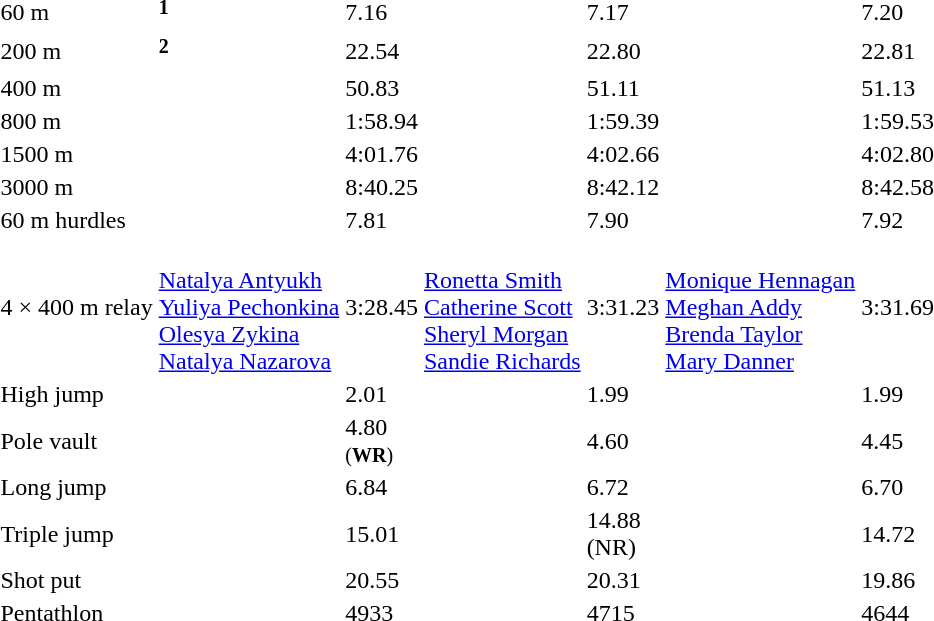<table>
<tr>
<td>60 m<br></td>
<td> <sup><strong>1</strong></sup></td>
<td>7.16</td>
<td></td>
<td>7.17</td>
<td></td>
<td>7.20</td>
</tr>
<tr>
<td>200 m<br></td>
<td> <sup><strong>2</strong></sup></td>
<td>22.54</td>
<td></td>
<td>22.80</td>
<td></td>
<td>22.81</td>
</tr>
<tr>
<td>400 m<br></td>
<td></td>
<td>50.83</td>
<td></td>
<td>51.11</td>
<td></td>
<td>51.13</td>
</tr>
<tr>
<td>800 m<br></td>
<td></td>
<td>1:58.94</td>
<td></td>
<td>1:59.39</td>
<td></td>
<td>1:59.53</td>
</tr>
<tr>
<td>1500 m<br></td>
<td></td>
<td>4:01.76</td>
<td></td>
<td>4:02.66</td>
<td></td>
<td>4:02.80</td>
</tr>
<tr>
<td>3000 m<br></td>
<td></td>
<td>8:40.25</td>
<td></td>
<td>8:42.12</td>
<td></td>
<td>8:42.58</td>
</tr>
<tr>
<td>60 m hurdles<br></td>
<td></td>
<td>7.81</td>
<td></td>
<td>7.90</td>
<td></td>
<td>7.92</td>
</tr>
<tr>
<td>4 × 400 m relay <br></td>
<td><br><a href='#'>Natalya Antyukh</a><br><a href='#'>Yuliya Pechonkina</a><br><a href='#'>Olesya Zykina</a><br><a href='#'>Natalya Nazarova</a></td>
<td>3:28.45</td>
<td><br><a href='#'>Ronetta Smith</a><br><a href='#'>Catherine Scott</a><br><a href='#'>Sheryl Morgan</a><br><a href='#'>Sandie Richards</a></td>
<td>3:31.23</td>
<td><br><a href='#'>Monique Hennagan</a><br><a href='#'>Meghan Addy</a><br><a href='#'>Brenda Taylor</a><br><a href='#'>Mary Danner</a></td>
<td>3:31.69</td>
</tr>
<tr>
<td>High jump<br></td>
<td></td>
<td>2.01</td>
<td></td>
<td>1.99</td>
<td></td>
<td>1.99</td>
</tr>
<tr>
<td>Pole vault<br></td>
<td></td>
<td>4.80<br><small>(<strong>WR</strong>)</small></td>
<td></td>
<td>4.60</td>
<td></td>
<td>4.45</td>
</tr>
<tr>
<td>Long jump<br></td>
<td></td>
<td>6.84</td>
<td></td>
<td>6.72</td>
<td></td>
<td>6.70</td>
</tr>
<tr>
<td>Triple jump<br></td>
<td></td>
<td>15.01</td>
<td></td>
<td>14.88<br>(NR)</td>
<td></td>
<td>14.72</td>
</tr>
<tr>
<td>Shot put<br></td>
<td></td>
<td>20.55</td>
<td></td>
<td>20.31</td>
<td></td>
<td>19.86</td>
</tr>
<tr>
<td>Pentathlon<br></td>
<td></td>
<td>4933</td>
<td></td>
<td>4715</td>
<td></td>
<td>4644</td>
</tr>
<tr>
</tr>
</table>
